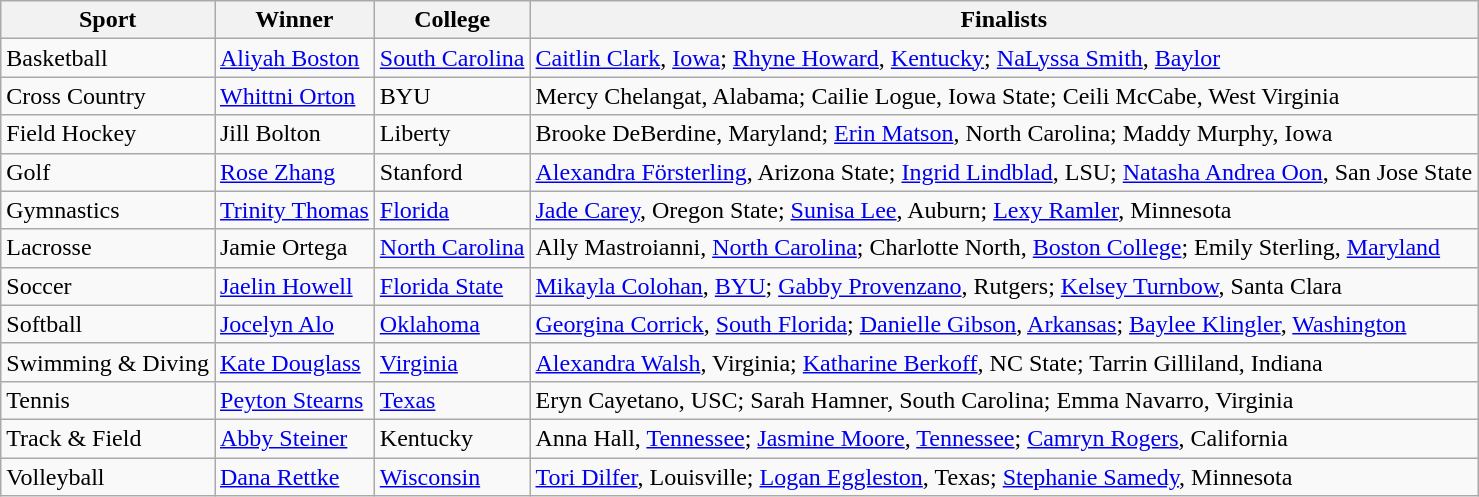<table class="wikitable">
<tr>
<th>Sport</th>
<th>Winner</th>
<th>College</th>
<th>Finalists</th>
</tr>
<tr>
<td>Basketball</td>
<td><a href='#'>Aliyah Boston</a></td>
<td><a href='#'>South Carolina</a></td>
<td><a href='#'>Caitlin Clark</a>, <a href='#'>Iowa</a>; <a href='#'>Rhyne Howard</a>, <a href='#'>Kentucky</a>; <a href='#'>NaLyssa Smith</a>, <a href='#'>Baylor</a></td>
</tr>
<tr>
<td>Cross Country</td>
<td><a href='#'>Whittni Orton</a></td>
<td>BYU</td>
<td>Mercy Chelangat, Alabama; Cailie Logue, Iowa State; Ceili McCabe, West Virginia</td>
</tr>
<tr>
<td>Field Hockey</td>
<td>Jill Bolton</td>
<td>Liberty</td>
<td>Brooke DeBerdine, Maryland; <a href='#'>Erin Matson</a>, North Carolina; Maddy Murphy, Iowa</td>
</tr>
<tr>
<td>Golf</td>
<td><a href='#'>Rose Zhang</a></td>
<td>Stanford</td>
<td><a href='#'>Alexandra Försterling</a>, Arizona State; <a href='#'>Ingrid Lindblad</a>, LSU; <a href='#'>Natasha Andrea Oon</a>, San Jose State</td>
</tr>
<tr>
<td>Gymnastics</td>
<td><a href='#'>Trinity Thomas</a></td>
<td><a href='#'>Florida</a></td>
<td><a href='#'>Jade Carey</a>, Oregon State; <a href='#'>Sunisa Lee</a>, Auburn; <a href='#'>Lexy Ramler</a>, Minnesota</td>
</tr>
<tr>
<td>Lacrosse</td>
<td>Jamie Ortega</td>
<td><a href='#'>North Carolina</a></td>
<td>Ally Mastroianni, <a href='#'>North Carolina</a>; Charlotte North, <a href='#'>Boston College</a>; Emily Sterling, <a href='#'>Maryland</a></td>
</tr>
<tr>
<td>Soccer</td>
<td><a href='#'>Jaelin Howell</a></td>
<td><a href='#'>Florida State</a></td>
<td><a href='#'>Mikayla Colohan</a>, <a href='#'>BYU</a>; <a href='#'>Gabby Provenzano</a>, Rutgers; <a href='#'>Kelsey Turnbow</a>, Santa Clara</td>
</tr>
<tr>
<td>Softball</td>
<td><a href='#'>Jocelyn Alo</a></td>
<td><a href='#'>Oklahoma</a></td>
<td><a href='#'>Georgina Corrick</a>, <a href='#'>South Florida</a>; <a href='#'>Danielle Gibson</a>, <a href='#'>Arkansas</a>; <a href='#'>Baylee Klingler</a>, <a href='#'>Washington</a></td>
</tr>
<tr>
<td>Swimming & Diving</td>
<td><a href='#'>Kate Douglass</a></td>
<td><a href='#'>Virginia</a></td>
<td><a href='#'>Alexandra Walsh</a>, Virginia; <a href='#'>Katharine Berkoff</a>, NC State; Tarrin Gilliland, Indiana</td>
</tr>
<tr>
<td>Tennis</td>
<td><a href='#'>Peyton Stearns</a></td>
<td><a href='#'>Texas</a></td>
<td>Eryn Cayetano, USC; Sarah Hamner, South Carolina; Emma Navarro, Virginia</td>
</tr>
<tr>
<td>Track & Field</td>
<td><a href='#'>Abby Steiner</a></td>
<td>Kentucky</td>
<td>Anna Hall, <a href='#'>Tennessee</a>; <a href='#'>Jasmine Moore</a>, <a href='#'>Tennessee</a>; <a href='#'>Camryn Rogers</a>, California</td>
</tr>
<tr>
<td>Volleyball</td>
<td><a href='#'>Dana Rettke</a></td>
<td><a href='#'>Wisconsin</a></td>
<td><a href='#'>Tori Dilfer</a>, Louisville; <a href='#'>Logan Eggleston</a>, Texas; <a href='#'>Stephanie Samedy</a>, Minnesota</td>
</tr>
</table>
